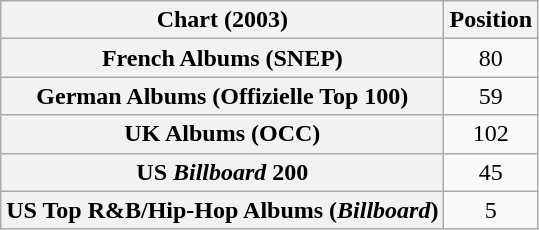<table class="wikitable sortable plainrowheaders" style="text-align:center">
<tr>
<th scope="col">Chart (2003)</th>
<th scope="col">Position</th>
</tr>
<tr>
<th scope="row">French Albums (SNEP)</th>
<td>80</td>
</tr>
<tr>
<th scope="row">German Albums (Offizielle Top 100)</th>
<td>59</td>
</tr>
<tr>
<th scope="row">UK Albums (OCC)</th>
<td>102</td>
</tr>
<tr>
<th scope="row">US <em>Billboard</em> 200</th>
<td>45</td>
</tr>
<tr>
<th scope="row">US Top R&B/Hip-Hop Albums (<em>Billboard</em>)</th>
<td>5</td>
</tr>
</table>
